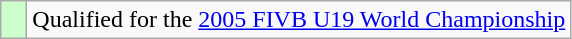<table class="wikitable" style="text-align: left;">
<tr>
<td width=10px bgcolor=#ccffcc></td>
<td>Qualified for the <a href='#'>2005 FIVB U19 World Championship</a></td>
</tr>
</table>
